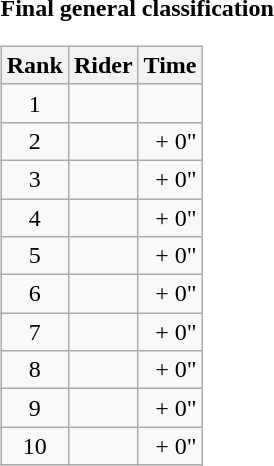<table>
<tr>
<td><strong>Final general classification</strong><br><table class="wikitable">
<tr>
<th scope="col">Rank</th>
<th scope="col">Rider</th>
<th scope="col">Time</th>
</tr>
<tr>
<td style="text-align:center;">1</td>
<td></td>
<td style="text-align:right;"></td>
</tr>
<tr>
<td style="text-align:center;">2</td>
<td></td>
<td style="text-align:right;">+ 0"</td>
</tr>
<tr>
<td style="text-align:center;">3</td>
<td></td>
<td style="text-align:right;">+ 0"</td>
</tr>
<tr>
<td style="text-align:center;">4</td>
<td></td>
<td style="text-align:right;">+ 0"</td>
</tr>
<tr>
<td style="text-align:center;">5</td>
<td></td>
<td style="text-align:right;">+ 0"</td>
</tr>
<tr>
<td style="text-align:center;">6</td>
<td></td>
<td style="text-align:right;">+ 0"</td>
</tr>
<tr>
<td style="text-align:center;">7</td>
<td></td>
<td style="text-align:right;">+ 0"</td>
</tr>
<tr>
<td style="text-align:center;">8</td>
<td></td>
<td style="text-align:right;">+ 0"</td>
</tr>
<tr>
<td style="text-align:center;">9</td>
<td></td>
<td style="text-align:right;">+ 0"</td>
</tr>
<tr>
<td style="text-align:center;">10</td>
<td></td>
<td style="text-align:right;">+ 0"</td>
</tr>
</table>
</td>
</tr>
</table>
